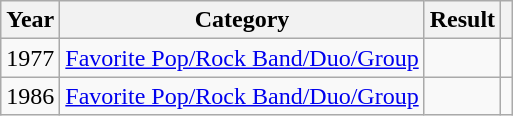<table class="wikitable">
<tr>
<th>Year</th>
<th>Category</th>
<th>Result</th>
<th class="unsortable"></th>
</tr>
<tr>
<td>1977</td>
<td><a href='#'>Favorite Pop/Rock Band/Duo/Group</a></td>
<td></td>
<td align="center"></td>
</tr>
<tr>
<td>1986</td>
<td><a href='#'>Favorite Pop/Rock Band/Duo/Group</a></td>
<td></td>
<td align="center"></td>
</tr>
</table>
